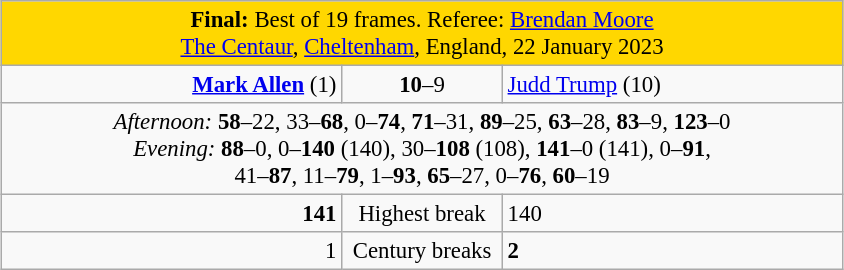<table class="wikitable" style="font-size: 95%; margin: 1em auto 1em auto;">
<tr>
<td colspan="3" align="center" bgcolor="#ffd700"><strong>Final:</strong> Best of 19 frames. Referee: <a href='#'>Brendan Moore</a> <br><a href='#'>The Centaur</a>, <a href='#'>Cheltenham</a>, England, 22 January 2023</td>
</tr>
<tr>
<td width="220" align="right"><strong><a href='#'>Mark Allen</a></strong> (1)<br></td>
<td width="100" align="center"><strong>10</strong>–9</td>
<td width="220"><a href='#'>Judd Trump</a> (10)<br></td>
</tr>
<tr>
<td colspan="3" align="center" style="font-size: 100%"><em>Afternoon:</em> <strong>58</strong>–22, 33–<strong>68</strong>, 0–<strong>74</strong>, <strong>71</strong>–31, <strong>89</strong>–25, <strong>63</strong>–28, <strong>83</strong>–9, <strong>123</strong>–0<br> <em>Evening:</em> <strong>88</strong>–0, 0–<strong>140</strong> (140), 30–<strong>108</strong> (108), <strong>141</strong>–0 (141), 0–<strong>91</strong>,<br>41–<strong>87</strong>, 11–<strong>79</strong>, 1–<strong>93</strong>, <strong>65</strong>–27, 0–<strong>76</strong>, <strong>60</strong>–19</td>
</tr>
<tr>
<td align="right"><strong>141</strong></td>
<td align="center">Highest break</td>
<td>140</td>
</tr>
<tr>
<td align="right">1</td>
<td align="center">Century breaks</td>
<td><strong>2</strong></td>
</tr>
</table>
